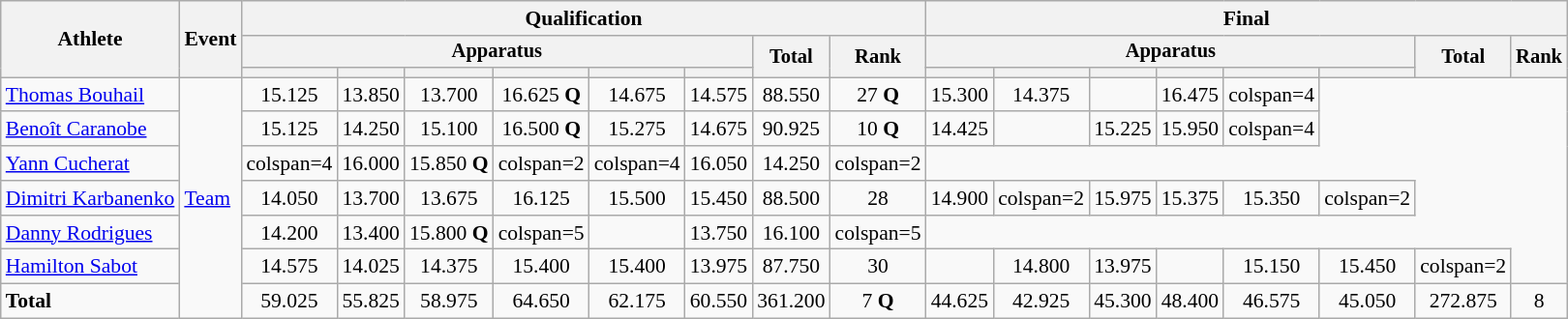<table class="wikitable" style="font-size:90%">
<tr>
<th rowspan=3>Athlete</th>
<th rowspan=3>Event</th>
<th colspan =8>Qualification</th>
<th colspan =8>Final</th>
</tr>
<tr style="font-size:95%">
<th colspan=6>Apparatus</th>
<th rowspan=2>Total</th>
<th rowspan=2>Rank</th>
<th colspan=6>Apparatus</th>
<th rowspan=2>Total</th>
<th rowspan=2>Rank</th>
</tr>
<tr style="font-size:95%">
<th></th>
<th></th>
<th></th>
<th></th>
<th></th>
<th></th>
<th></th>
<th></th>
<th></th>
<th></th>
<th></th>
<th></th>
</tr>
<tr align=center>
<td align=left><a href='#'>Thomas Bouhail</a></td>
<td rowspan=7 align=left><a href='#'>Team</a></td>
<td>15.125</td>
<td>13.850</td>
<td>13.700</td>
<td>16.625 <strong>Q</strong></td>
<td>14.675</td>
<td>14.575</td>
<td>88.550</td>
<td>27 <strong>Q</strong></td>
<td>15.300</td>
<td>14.375</td>
<td></td>
<td>16.475</td>
<td>colspan=4 </td>
</tr>
<tr align=center>
<td align=left><a href='#'>Benoît Caranobe</a></td>
<td>15.125</td>
<td>14.250</td>
<td>15.100</td>
<td>16.500 <strong>Q</strong></td>
<td>15.275</td>
<td>14.675</td>
<td>90.925</td>
<td>10 <strong>Q</strong></td>
<td>14.425</td>
<td></td>
<td>15.225</td>
<td>15.950</td>
<td>colspan=4 </td>
</tr>
<tr align=center>
<td align=left><a href='#'>Yann Cucherat</a></td>
<td>colspan=4 </td>
<td>16.000</td>
<td>15.850 <strong>Q</strong></td>
<td>colspan=2 </td>
<td>colspan=4 </td>
<td>16.050</td>
<td>14.250</td>
<td>colspan=2 </td>
</tr>
<tr align=center>
<td align=left><a href='#'>Dimitri Karbanenko</a></td>
<td>14.050</td>
<td>13.700</td>
<td>13.675</td>
<td>16.125</td>
<td>15.500</td>
<td>15.450</td>
<td>88.500</td>
<td>28</td>
<td>14.900</td>
<td>colspan=2 </td>
<td>15.975</td>
<td>15.375</td>
<td>15.350</td>
<td>colspan=2 </td>
</tr>
<tr align=center>
<td align=left><a href='#'>Danny Rodrigues</a></td>
<td>14.200</td>
<td>13.400</td>
<td>15.800 <strong>Q</strong></td>
<td>colspan=5 </td>
<td></td>
<td>13.750</td>
<td>16.100</td>
<td>colspan=5 </td>
</tr>
<tr align=center>
<td align=left><a href='#'>Hamilton Sabot</a></td>
<td>14.575</td>
<td>14.025</td>
<td>14.375</td>
<td>15.400</td>
<td>15.400</td>
<td>13.975</td>
<td>87.750</td>
<td>30</td>
<td></td>
<td>14.800</td>
<td>13.975</td>
<td></td>
<td>15.150</td>
<td>15.450</td>
<td>colspan=2 </td>
</tr>
<tr align=center>
<td align=left><strong>Total</strong></td>
<td>59.025</td>
<td>55.825</td>
<td>58.975</td>
<td>64.650</td>
<td>62.175</td>
<td>60.550</td>
<td>361.200</td>
<td>7 <strong>Q</strong></td>
<td>44.625</td>
<td>42.925</td>
<td>45.300</td>
<td>48.400</td>
<td>46.575</td>
<td>45.050</td>
<td>272.875</td>
<td>8</td>
</tr>
</table>
